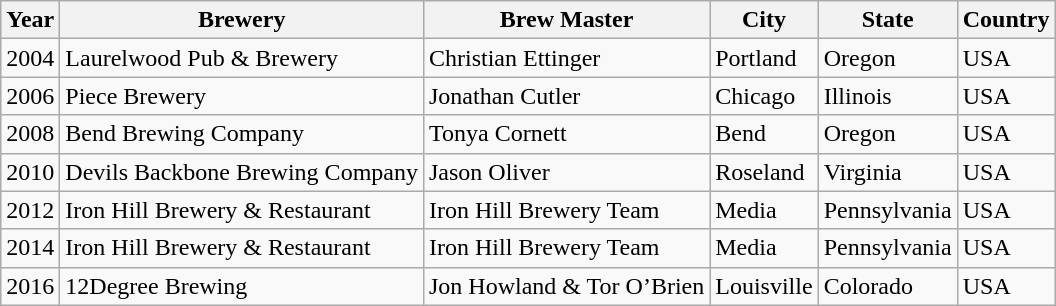<table class="wikitable sortable">
<tr>
<th>Year</th>
<th>Brewery</th>
<th>Brew Master</th>
<th>City</th>
<th>State</th>
<th>Country</th>
</tr>
<tr>
<td>2004</td>
<td>Laurelwood Pub & Brewery</td>
<td>Christian Ettinger</td>
<td>Portland</td>
<td>Oregon</td>
<td>USA</td>
</tr>
<tr>
<td>2006</td>
<td>Piece Brewery</td>
<td>Jonathan Cutler</td>
<td>Chicago</td>
<td>Illinois</td>
<td>USA</td>
</tr>
<tr>
<td>2008</td>
<td>Bend Brewing Company</td>
<td>Tonya Cornett</td>
<td>Bend</td>
<td>Oregon</td>
<td>USA</td>
</tr>
<tr>
<td>2010</td>
<td>Devils Backbone Brewing Company</td>
<td>Jason Oliver</td>
<td>Roseland</td>
<td>Virginia</td>
<td>USA</td>
</tr>
<tr>
<td>2012</td>
<td>Iron Hill Brewery & Restaurant</td>
<td>Iron Hill Brewery Team</td>
<td>Media</td>
<td>Pennsylvania</td>
<td>USA</td>
</tr>
<tr>
<td>2014</td>
<td>Iron Hill Brewery & Restaurant</td>
<td>Iron Hill Brewery Team</td>
<td>Media</td>
<td>Pennsylvania</td>
<td>USA</td>
</tr>
<tr>
<td>2016</td>
<td>12Degree Brewing</td>
<td>Jon Howland & Tor O’Brien</td>
<td>Louisville</td>
<td>Colorado</td>
<td>USA</td>
</tr>
</table>
